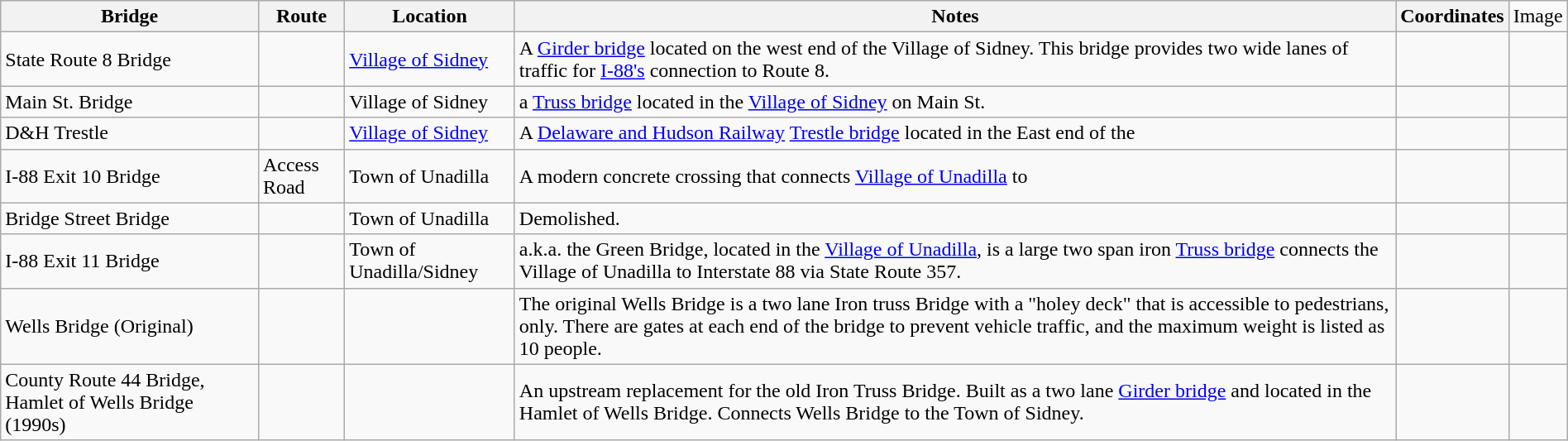<table class="wikitable" style="width:100%">
<tr>
<th>Bridge</th>
<th>Route</th>
<th>Location</th>
<th>Notes</th>
<th>Coordinates</th>
<td>Image</td>
</tr>
<tr>
<td>State Route 8 Bridge</td>
<td></td>
<td><a href='#'>Village of Sidney</a></td>
<td>A <a href='#'>Girder bridge</a> located on the west end of the Village of Sidney.  This bridge provides two wide lanes of traffic for <a href='#'>I-88's</a> connection to Route 8.</td>
<td></td>
<td></td>
</tr>
<tr>
<td>Main St. Bridge</td>
<td></td>
<td>Village of Sidney</td>
<td>a <a href='#'>Truss bridge</a> located in the <a href='#'>Village of Sidney</a> on Main St.</td>
<td></td>
<td></td>
</tr>
<tr>
<td>D&H Trestle</td>
<td></td>
<td><a href='#'>Village of Sidney</a></td>
<td>A <a href='#'>Delaware and Hudson Railway</a> <a href='#'>Trestle bridge</a> located in the East end of the</td>
<td></td>
<td></td>
</tr>
<tr>
<td>I-88 Exit 10 Bridge</td>
<td> Access Road</td>
<td>Town of Unadilla</td>
<td>A modern concrete crossing that connects <a href='#'>Village of Unadilla</a> to</td>
<td></td>
<td></td>
</tr>
<tr>
<td>Bridge Street Bridge</td>
<td></td>
<td>Town of Unadilla</td>
<td>Demolished.</td>
<td></td>
<td></td>
</tr>
<tr>
<td>I-88 Exit 11 Bridge</td>
<td></td>
<td>Town of Unadilla/Sidney</td>
<td>a.k.a. the Green Bridge, located in the <a href='#'>Village of Unadilla</a>, is a large two span iron <a href='#'>Truss bridge</a> connects the Village of Unadilla to Interstate 88 via State Route 357.</td>
<td></td>
<td></td>
</tr>
<tr>
<td>Wells Bridge (Original)</td>
<td></td>
<td></td>
<td>The original Wells Bridge is a two lane Iron truss Bridge with a "holey deck" that is accessible to pedestrians, only.  There are gates at each end of the bridge to prevent vehicle traffic, and the maximum weight is listed as 10 people.</td>
<td></td>
<td></td>
</tr>
<tr>
<td>County Route 44 Bridge, Hamlet of Wells Bridge (1990s)</td>
<td></td>
<td></td>
<td>An upstream replacement for the old Iron Truss Bridge. Built as a two lane <a href='#'>Girder bridge</a> and located in the Hamlet of Wells Bridge. Connects Wells Bridge to the Town of Sidney.</td>
<td></td>
<td></td>
</tr>
</table>
